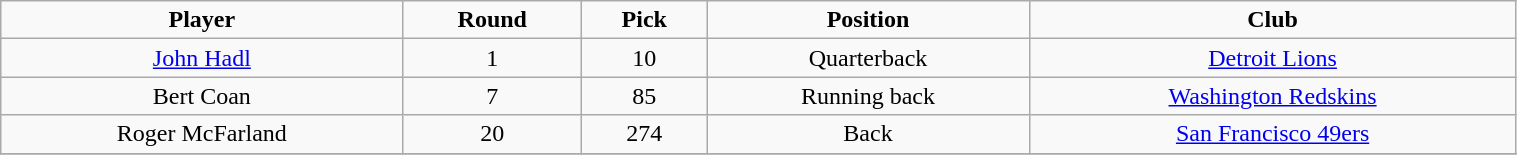<table class="wikitable" width="80%">
<tr align="center">
<td><strong>Player</strong></td>
<td><strong>Round</strong></td>
<td><strong>Pick</strong></td>
<td><strong>Position</strong></td>
<td><strong>Club</strong></td>
</tr>
<tr align="center" bgcolor="">
<td><a href='#'>John Hadl</a></td>
<td>1</td>
<td>10</td>
<td>Quarterback</td>
<td><a href='#'>Detroit Lions</a></td>
</tr>
<tr align="center" bgcolor="">
<td>Bert Coan</td>
<td>7</td>
<td>85</td>
<td>Running back</td>
<td><a href='#'>Washington Redskins</a></td>
</tr>
<tr align="center" bgcolor="">
<td>Roger McFarland</td>
<td>20</td>
<td>274</td>
<td>Back</td>
<td><a href='#'>San Francisco 49ers</a></td>
</tr>
<tr align="center" bgcolor="">
</tr>
</table>
